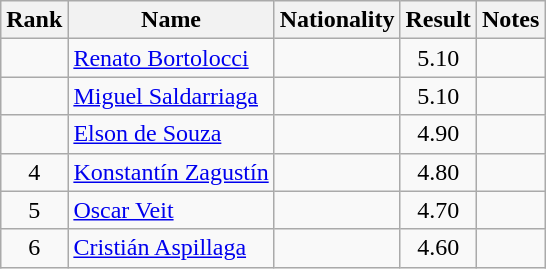<table class="wikitable sortable" style="text-align:center">
<tr>
<th>Rank</th>
<th>Name</th>
<th>Nationality</th>
<th>Result</th>
<th>Notes</th>
</tr>
<tr>
<td></td>
<td align=left><a href='#'>Renato Bortolocci</a></td>
<td align=left></td>
<td>5.10</td>
<td></td>
</tr>
<tr>
<td></td>
<td align=left><a href='#'>Miguel Saldarriaga</a></td>
<td align=left></td>
<td>5.10</td>
<td></td>
</tr>
<tr>
<td></td>
<td align=left><a href='#'>Elson de Souza</a></td>
<td align=left></td>
<td>4.90</td>
<td></td>
</tr>
<tr>
<td>4</td>
<td align=left><a href='#'>Konstantín Zagustín</a></td>
<td align=left></td>
<td>4.80</td>
<td></td>
</tr>
<tr>
<td>5</td>
<td align=left><a href='#'>Oscar Veit</a></td>
<td align=left></td>
<td>4.70</td>
<td></td>
</tr>
<tr>
<td>6</td>
<td align=left><a href='#'>Cristián Aspillaga</a></td>
<td align=left></td>
<td>4.60</td>
<td></td>
</tr>
</table>
